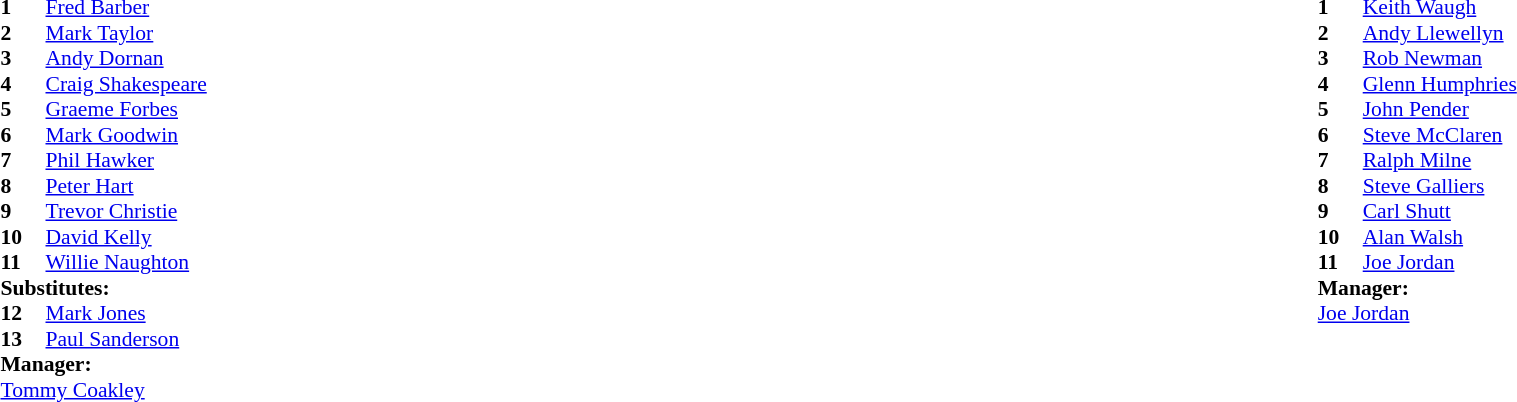<table width="100%">
<tr>
<td valign="top" width="50%"><br><table style="font-size: 90%" cellspacing="0" cellpadding="0">
<tr>
<td colspan="4"></td>
</tr>
<tr>
<th width="30"></th>
</tr>
<tr>
<td><strong>1</strong></td>
<td><a href='#'>Fred Barber</a></td>
</tr>
<tr>
<td><strong>2</strong></td>
<td><a href='#'>Mark Taylor</a></td>
</tr>
<tr>
<td><strong>3</strong></td>
<td><a href='#'>Andy Dornan</a> </td>
</tr>
<tr>
<td><strong>4</strong></td>
<td><a href='#'>Craig Shakespeare</a></td>
</tr>
<tr>
<td><strong>5</strong></td>
<td><a href='#'>Graeme Forbes</a></td>
</tr>
<tr>
<td><strong>6</strong></td>
<td><a href='#'>Mark Goodwin</a> </td>
</tr>
<tr>
<td><strong>7</strong></td>
<td><a href='#'>Phil Hawker</a></td>
</tr>
<tr>
<td><strong>8</strong></td>
<td><a href='#'>Peter Hart</a></td>
</tr>
<tr>
<td><strong>9</strong></td>
<td><a href='#'>Trevor Christie</a></td>
</tr>
<tr>
<td><strong>10</strong></td>
<td><a href='#'>David Kelly</a></td>
</tr>
<tr>
<td><strong>11</strong></td>
<td><a href='#'>Willie Naughton</a></td>
</tr>
<tr>
<td colspan="3"><strong>Substitutes:</strong></td>
</tr>
<tr>
<td><strong>12</strong></td>
<td><a href='#'>Mark Jones</a> </td>
</tr>
<tr>
<td><strong>13</strong></td>
<td><a href='#'>Paul Sanderson</a> </td>
</tr>
<tr>
<td colspan=4><strong>Manager:</strong></td>
</tr>
<tr>
<td colspan="4"><a href='#'>Tommy Coakley</a></td>
</tr>
</table>
</td>
<td valign="top" width="50%"><br><table style="font-size: 90%" cellspacing="0" cellpadding="0" align="center">
<tr>
<td colspan="4"></td>
</tr>
<tr>
<th width="30"></th>
</tr>
<tr>
<td><strong>1</strong></td>
<td><a href='#'>Keith Waugh</a></td>
</tr>
<tr>
<td><strong>2</strong></td>
<td><a href='#'>Andy Llewellyn</a></td>
</tr>
<tr>
<td><strong>3</strong></td>
<td><a href='#'>Rob Newman</a></td>
</tr>
<tr>
<td><strong>4</strong></td>
<td><a href='#'>Glenn Humphries</a></td>
</tr>
<tr>
<td><strong>5</strong></td>
<td><a href='#'>John Pender</a></td>
</tr>
<tr>
<td><strong>6</strong></td>
<td><a href='#'>Steve McClaren</a></td>
</tr>
<tr>
<td><strong>7</strong></td>
<td><a href='#'>Ralph Milne</a></td>
</tr>
<tr>
<td><strong>8</strong></td>
<td><a href='#'>Steve Galliers</a></td>
</tr>
<tr>
<td><strong>9</strong></td>
<td><a href='#'>Carl Shutt</a> </td>
</tr>
<tr>
<td><strong>10</strong></td>
<td><a href='#'>Alan Walsh</a></td>
</tr>
<tr>
<td><strong>11</strong></td>
<td><a href='#'>Joe Jordan</a></td>
</tr>
<tr>
<td colspan=4><strong>Manager:</strong></td>
</tr>
<tr>
<td colspan="4"><a href='#'>Joe Jordan</a></td>
</tr>
<tr>
</tr>
</table>
</td>
</tr>
</table>
